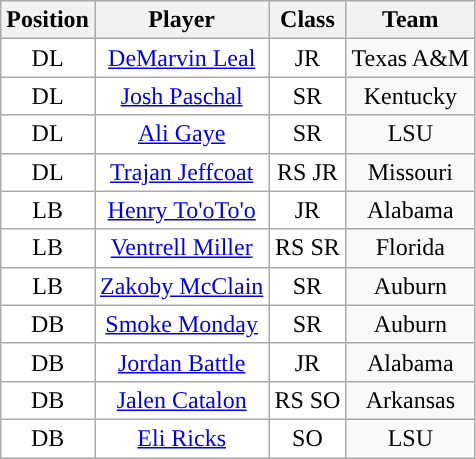<table class="wikitable sortable">
<tr>
<th>Position</th>
<th>Player</th>
<th>Class</th>
<th>Team</th>
</tr>
<tr style="text-align:center;">
<td style="background:white">DL</td>
<td style="background:white"><a href='#'>DeMarvin Leal</a></td>
<td style="background:white">JR</td>
<td>Texas A&M</td>
</tr>
<tr style="text-align:center;">
<td style="background:white">DL</td>
<td style="background:white"><a href='#'>Josh Paschal</a></td>
<td style="background:white">SR</td>
<td>Kentucky</td>
</tr>
<tr style="text-align:center;">
<td style="background:white">DL</td>
<td style="background:white"><a href='#'>Ali Gaye</a></td>
<td style="background:white">SR</td>
<td>LSU</td>
</tr>
<tr style="text-align:center;">
<td style="background:white">DL</td>
<td style="background:white"><a href='#'>Trajan Jeffcoat</a></td>
<td style="background:white">RS JR</td>
<td>Missouri</td>
</tr>
<tr style="text-align:center;">
<td style="background:white">LB</td>
<td style="background:white"><a href='#'>Henry To'oTo'o</a></td>
<td style="background:white">JR</td>
<td>Alabama</td>
</tr>
<tr style="text-align:center;">
<td style="background:white">LB</td>
<td style="background:white"><a href='#'>Ventrell Miller</a></td>
<td style="background:white">RS SR</td>
<td>Florida</td>
</tr>
<tr style="text-align:center;">
<td style="background:white">LB</td>
<td style="background:white"><a href='#'>Zakoby McClain</a></td>
<td style="background:white">SR</td>
<td>Auburn</td>
</tr>
<tr style="text-align:center;">
<td style="background:white">DB</td>
<td style="background:white"><a href='#'>Smoke Monday</a></td>
<td style="background:white">SR</td>
<td>Auburn</td>
</tr>
<tr style="text-align:center;">
<td style="background:white">DB</td>
<td style="background:white"><a href='#'>Jordan Battle</a></td>
<td style="background:white">JR</td>
<td>Alabama</td>
</tr>
<tr style="text-align:center;">
<td style="background:white">DB</td>
<td style="background:white"><a href='#'>Jalen Catalon</a></td>
<td style="background:white">RS SO</td>
<td>Arkansas</td>
</tr>
<tr style="text-align:center;">
<td style="background:white">DB</td>
<td style="background:white"><a href='#'>Eli Ricks</a></td>
<td style="background:white">SO</td>
<td>LSU</td>
</tr>
</table>
